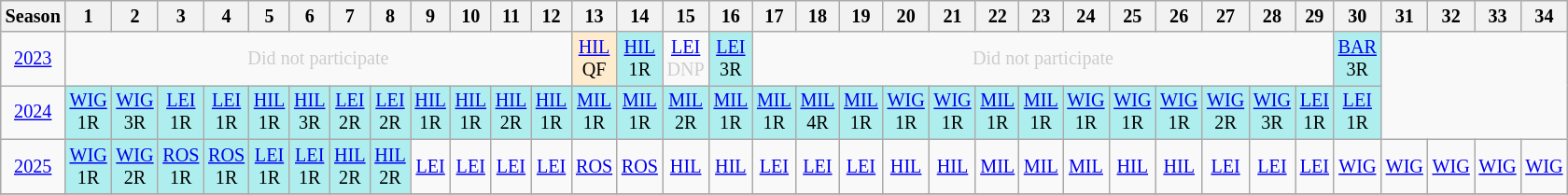<table class="wikitable" style="width:28%; margin:0; font-size:84%">
<tr>
<th>Season</th>
<th>1</th>
<th>2</th>
<th>3</th>
<th>4</th>
<th>5</th>
<th>6</th>
<th>7</th>
<th>8</th>
<th>9</th>
<th>10</th>
<th>11</th>
<th>12</th>
<th>13</th>
<th>14</th>
<th>15</th>
<th>16</th>
<th>17</th>
<th>18</th>
<th>19</th>
<th>20</th>
<th>21</th>
<th>22</th>
<th>23</th>
<th>24</th>
<th>25</th>
<th>26</th>
<th>27</th>
<th>28</th>
<th>29</th>
<th>30</th>
<th>31</th>
<th>32</th>
<th>33</th>
<th>34</th>
</tr>
<tr>
<td style="text-align:center;"background:#efefef;"><a href='#'>2023</a></td>
<td colspan="12" style="text-align:center; color:#ccc;">Did not participate</td>
<td style="text-align:center; background:#ffebcd;"><a href='#'>HIL</a><br>QF</td>
<td style="text-align:center; background:#afeeee;"><a href='#'>HIL</a><br>1R</td>
<td style="text-align:center; color:#ccc;"><a href='#'>LEI</a><br>DNP</td>
<td style="text-align:center; background:#afeeee;"><a href='#'>LEI</a><br>3R</td>
<td colspan="13" style="text-align:center; color:#ccc;">Did not participate</td>
<td style="text-align:center; background:#afeeee;"><a href='#'>BAR</a><br>3R</td>
</tr>
<tr>
<td style="text-align:center;"background:#efefef;"><a href='#'>2024</a></td>
<td style="text-align:center; background:#afeeee;"><a href='#'>WIG</a><br>1R</td>
<td style="text-align:center; background:#afeeee;"><a href='#'>WIG</a><br>3R</td>
<td style="text-align:center; background:#afeeee;"><a href='#'>LEI</a><br>1R</td>
<td style="text-align:center; background:#afeeee;"><a href='#'>LEI</a><br>1R</td>
<td style="text-align:center; background:#afeeee;"><a href='#'>HIL</a><br>1R</td>
<td style="text-align:center; background:#afeeee;"><a href='#'>HIL</a><br>3R</td>
<td style="text-align:center; background:#afeeee;"><a href='#'>LEI</a><br>2R</td>
<td style="text-align:center; background:#afeeee;"><a href='#'>LEI</a><br>2R</td>
<td style="text-align:center; background:#afeeee;"><a href='#'>HIL</a><br>1R</td>
<td style="text-align:center; background:#afeeee;"><a href='#'>HIL</a><br>1R</td>
<td style="text-align:center; background:#afeeee;"><a href='#'>HIL</a><br>2R</td>
<td style="text-align:center; background:#afeeee;"><a href='#'>HIL</a><br>1R</td>
<td style="text-align:center; background:#afeeee;"><a href='#'>MIL</a><br>1R</td>
<td style="text-align:center; background:#afeeee;"><a href='#'>MIL</a><br>1R</td>
<td style="text-align:center; background:#afeeee;"><a href='#'>MIL</a><br>2R</td>
<td style="text-align:center; background:#afeeee;"><a href='#'>MIL</a><br>1R</td>
<td style="text-align:center; background:#afeeee;"><a href='#'>MIL</a><br>1R</td>
<td style="text-align:center; background:#afeeee;"><a href='#'>MIL</a><br>4R</td>
<td style="text-align:center; background:#afeeee;"><a href='#'>MIL</a><br>1R</td>
<td style="text-align:center; background:#afeeee;"><a href='#'>WIG</a><br>1R</td>
<td style="text-align:center; background:#afeeee;"><a href='#'>WIG</a><br>1R</td>
<td style="text-align:center; background:#afeeee;"><a href='#'>MIL</a><br>1R</td>
<td style="text-align:center; background:#afeeee;"><a href='#'>MIL</a><br>1R</td>
<td style="text-align:center; background:#afeeee;"><a href='#'>WIG</a><br>1R</td>
<td style="text-align:center; background:#afeeee;"><a href='#'>WIG</a><br>1R</td>
<td style="text-align:center; background:#afeeee;"><a href='#'>WIG</a><br>1R</td>
<td style="text-align:center; background:#afeeee;"><a href='#'>WIG</a><br>2R</td>
<td style="text-align:center; background:#afeeee;"><a href='#'>WIG</a><br>3R</td>
<td style="text-align:center; background:#afeeee;"><a href='#'>LEI</a><br>1R</td>
<td style="text-align:center; background:#afeeee;"><a href='#'>LEI</a><br>1R</td>
</tr>
<tr>
<td style="text-align:center; "background:#efefef;"><a href='#'>2025</a></td>
<td style="text-align:center; background:#afeeee;"><a href='#'>WIG</a><br>1R</td>
<td style="text-align:center; background:#afeeee;"><a href='#'>WIG</a><br>2R</td>
<td style="text-align:center; background:#afeeee;"><a href='#'>ROS</a><br>1R</td>
<td style="text-align:center; background:#afeeee;"><a href='#'>ROS</a><br>1R</td>
<td style="text-align:center; background:#afeeee;"><a href='#'>LEI</a><br>1R</td>
<td style="text-align:center; background:#afeeee;"><a href='#'>LEI</a><br>1R</td>
<td style="text-align:center; background:#afeeee;"><a href='#'>HIL</a><br>2R</td>
<td style="text-align:center; background:#afeeee;"><a href='#'>HIL</a><br>2R</td>
<td style="text-align:center; background:#;"><a href='#'>LEI</a><br></td>
<td style="text-align:center; background:#;"><a href='#'>LEI</a><br></td>
<td style="text-align:center; background:#;"><a href='#'>LEI</a><br></td>
<td style="text-align:center; background:#;"><a href='#'>LEI</a><br></td>
<td style="text-align:center; background:#;"><a href='#'>ROS</a><br></td>
<td style="text-align:center; background:#;"><a href='#'>ROS</a><br></td>
<td style="text-align:center; background:#;"><a href='#'>HIL</a><br></td>
<td style="text-align:center; background:#;"><a href='#'>HIL</a><br></td>
<td style="text-align:center; background:#;"><a href='#'>LEI</a><br></td>
<td style="text-align:center; background:#;"><a href='#'>LEI</a><br></td>
<td style="text-align:center; background:#;"><a href='#'>LEI</a><br></td>
<td style="text-align:center; background:#;"><a href='#'>HIL</a><br></td>
<td style="text-align:center; background:#;"><a href='#'>HIL</a><br></td>
<td style="text-align:center; background:#;"><a href='#'>MIL</a><br></td>
<td style="text-align:center; background:#;"><a href='#'>MIL</a><br></td>
<td style="text-align:center; background:#;"><a href='#'>MIL</a><br></td>
<td style="text-align:center; background:#;"><a href='#'>HIL</a><br></td>
<td style="text-align:center; background:#;"><a href='#'>HIL</a><br></td>
<td style="text-align:center; background:#;"><a href='#'>LEI</a><br></td>
<td style="text-align:center; background:#;"><a href='#'>LEI</a><br></td>
<td style="text-align:center; background:#;"><a href='#'>LEI</a><br></td>
<td style="text-align:center; background:#;"><a href='#'>WIG</a><br></td>
<td style="text-align:center; background:#;"><a href='#'>WIG</a><br></td>
<td style="text-align:center; background:#;"><a href='#'>WIG</a><br></td>
<td style="text-align:center; background:#;"><a href='#'>WIG</a><br></td>
<td style="text-align:center; background:#;"><a href='#'>WIG</a><br></td>
</tr>
<tr>
</tr>
</table>
